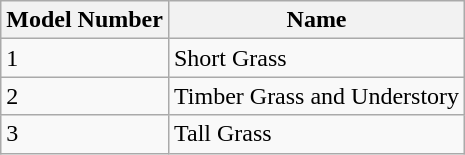<table class="wikitable">
<tr>
<th>Model Number</th>
<th>Name</th>
</tr>
<tr>
<td>1</td>
<td>Short Grass</td>
</tr>
<tr>
<td>2</td>
<td>Timber Grass and Understory</td>
</tr>
<tr>
<td>3</td>
<td>Tall Grass</td>
</tr>
</table>
